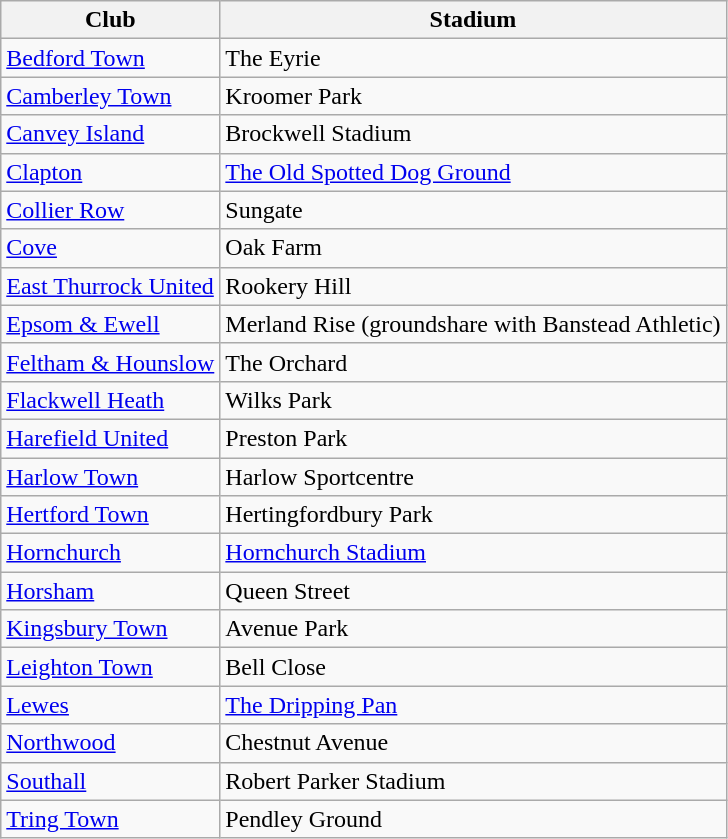<table class="wikitable sortable">
<tr>
<th>Club</th>
<th>Stadium</th>
</tr>
<tr>
<td><a href='#'>Bedford Town</a></td>
<td>The Eyrie</td>
</tr>
<tr>
<td><a href='#'>Camberley Town</a></td>
<td>Kroomer Park</td>
</tr>
<tr>
<td><a href='#'>Canvey Island</a></td>
<td>Brockwell Stadium</td>
</tr>
<tr>
<td><a href='#'>Clapton</a></td>
<td><a href='#'>The Old Spotted Dog Ground</a></td>
</tr>
<tr>
<td><a href='#'>Collier Row</a></td>
<td>Sungate</td>
</tr>
<tr>
<td><a href='#'>Cove</a></td>
<td>Oak Farm</td>
</tr>
<tr>
<td><a href='#'>East Thurrock United</a></td>
<td>Rookery Hill</td>
</tr>
<tr>
<td><a href='#'>Epsom & Ewell</a></td>
<td>Merland Rise (groundshare with Banstead Athletic)</td>
</tr>
<tr>
<td><a href='#'>Feltham & Hounslow</a></td>
<td>The Orchard</td>
</tr>
<tr>
<td><a href='#'>Flackwell Heath</a></td>
<td>Wilks Park</td>
</tr>
<tr>
<td><a href='#'>Harefield United</a></td>
<td>Preston Park</td>
</tr>
<tr>
<td><a href='#'>Harlow Town</a></td>
<td>Harlow Sportcentre</td>
</tr>
<tr>
<td><a href='#'>Hertford Town</a></td>
<td>Hertingfordbury Park</td>
</tr>
<tr>
<td><a href='#'>Hornchurch</a></td>
<td><a href='#'>Hornchurch Stadium</a></td>
</tr>
<tr>
<td><a href='#'>Horsham</a></td>
<td>Queen Street</td>
</tr>
<tr>
<td><a href='#'>Kingsbury Town</a></td>
<td>Avenue Park</td>
</tr>
<tr>
<td><a href='#'>Leighton Town</a></td>
<td>Bell Close</td>
</tr>
<tr>
<td><a href='#'>Lewes</a></td>
<td><a href='#'>The Dripping Pan</a></td>
</tr>
<tr>
<td><a href='#'>Northwood</a></td>
<td>Chestnut Avenue</td>
</tr>
<tr>
<td><a href='#'>Southall</a></td>
<td>Robert Parker Stadium</td>
</tr>
<tr>
<td><a href='#'>Tring Town</a></td>
<td>Pendley Ground</td>
</tr>
</table>
